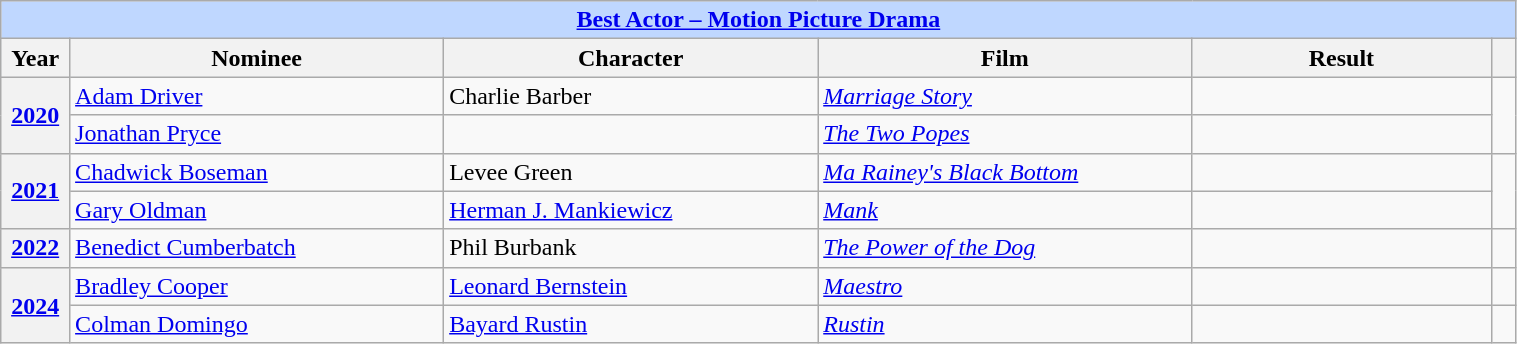<table class="wikitable plainrowheaders" style="width:80%;">
<tr style="background:#bfd7ff;">
<td colspan="6" style="text-align:center;"><strong><a href='#'>Best Actor – Motion Picture Drama</a></strong></td>
</tr>
<tr style="background:#ebf5ff;">
<th style="width:1%;">Year</th>
<th style="width:15%;">Nominee</th>
<th style="width:15%;">Character</th>
<th style="width:15%;">Film</th>
<th style="width:12%;">Result</th>
<th style="width:1%;"></th>
</tr>
<tr>
<th scope=row rowspan="2" style="text-align:center;"><a href='#'>2020</a></th>
<td><a href='#'>Adam Driver</a></td>
<td>Charlie Barber</td>
<td><em><a href='#'>Marriage Story</a></em></td>
<td></td>
<td rowspan="2" style="text-align:center;"></td>
</tr>
<tr>
<td><a href='#'>Jonathan Pryce</a></td>
<td></td>
<td><em><a href='#'>The Two Popes</a></em></td>
<td></td>
</tr>
<tr>
<th scope="row" rowspan="2" style="text-align:center;"><a href='#'>2021</a></th>
<td><a href='#'>Chadwick Boseman</a></td>
<td>Levee Green</td>
<td><em><a href='#'>Ma Rainey's Black Bottom</a></em></td>
<td></td>
<td rowspan="2" style="text-align:center;"></td>
</tr>
<tr>
<td><a href='#'>Gary Oldman</a></td>
<td><a href='#'>Herman J. Mankiewicz</a></td>
<td><em><a href='#'>Mank</a></em></td>
<td></td>
</tr>
<tr>
<th scope="row" style="text-align:center;"><a href='#'>2022</a></th>
<td><a href='#'>Benedict Cumberbatch</a></td>
<td>Phil Burbank</td>
<td><em><a href='#'>The Power of the Dog</a></em></td>
<td></td>
<td style="text-align:center;"></td>
</tr>
<tr>
<th scope="row" rowspan="2" style="text-align:center;"><a href='#'>2024</a></th>
<td><a href='#'>Bradley Cooper</a></td>
<td><a href='#'>Leonard Bernstein</a></td>
<td><em><a href='#'>Maestro</a></em></td>
<td></td>
<td></td>
</tr>
<tr>
<td><a href='#'>Colman Domingo</a></td>
<td><a href='#'>Bayard Rustin</a></td>
<td><em><a href='#'>Rustin</a></em></td>
<td></td>
<td></td>
</tr>
</table>
